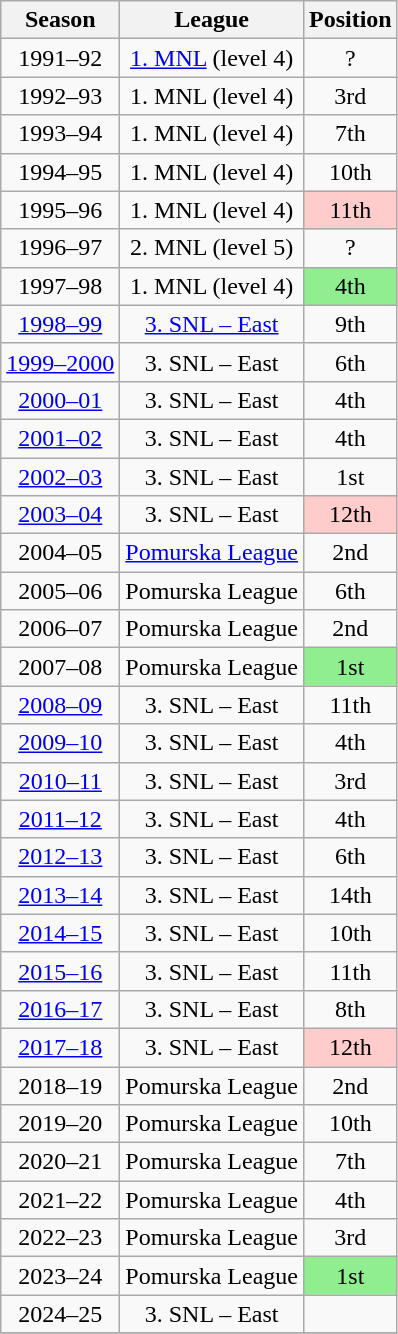<table class="wikitable" style="text-align: center">
<tr>
<th>Season</th>
<th>League</th>
<th>Position</th>
</tr>
<tr>
<td>1991–92</td>
<td><a href='#'>1. MNL</a> (level 4)</td>
<td>?</td>
</tr>
<tr>
<td>1992–93</td>
<td>1. MNL (level 4)</td>
<td>3rd</td>
</tr>
<tr>
<td>1993–94</td>
<td>1. MNL (level 4)</td>
<td>7th</td>
</tr>
<tr>
<td>1994–95</td>
<td>1. MNL (level 4)</td>
<td>10th</td>
</tr>
<tr>
<td>1995–96</td>
<td>1. MNL (level 4)</td>
<td style="background: #FFCCCC;">11th</td>
</tr>
<tr>
<td>1996–97</td>
<td>2. MNL (level 5)</td>
<td>?</td>
</tr>
<tr>
<td>1997–98</td>
<td>1. MNL (level 4)</td>
<td style="background: #90EE90;">4th</td>
</tr>
<tr>
<td><a href='#'>1998–99</a></td>
<td><a href='#'>3. SNL – East</a></td>
<td>9th</td>
</tr>
<tr>
<td><a href='#'>1999–2000</a></td>
<td>3. SNL – East</td>
<td>6th</td>
</tr>
<tr>
<td><a href='#'>2000–01</a></td>
<td>3. SNL – East</td>
<td>4th</td>
</tr>
<tr>
<td><a href='#'>2001–02</a></td>
<td>3. SNL – East</td>
<td>4th</td>
</tr>
<tr>
<td><a href='#'>2002–03</a></td>
<td>3. SNL – East</td>
<td>1st</td>
</tr>
<tr>
<td><a href='#'>2003–04</a></td>
<td>3. SNL – East</td>
<td style="background: #FFCCCC;">12th</td>
</tr>
<tr>
<td>2004–05</td>
<td><a href='#'>Pomurska League</a></td>
<td>2nd</td>
</tr>
<tr>
<td>2005–06</td>
<td>Pomurska League</td>
<td>6th</td>
</tr>
<tr>
<td>2006–07</td>
<td>Pomurska League</td>
<td>2nd</td>
</tr>
<tr>
<td>2007–08</td>
<td>Pomurska League</td>
<td style="background: #90EE90;">1st</td>
</tr>
<tr>
<td><a href='#'>2008–09</a></td>
<td>3. SNL – East</td>
<td>11th</td>
</tr>
<tr>
<td><a href='#'>2009–10</a></td>
<td>3. SNL – East</td>
<td>4th</td>
</tr>
<tr>
<td><a href='#'>2010–11</a></td>
<td>3. SNL – East</td>
<td>3rd</td>
</tr>
<tr>
<td><a href='#'>2011–12</a></td>
<td>3. SNL – East</td>
<td>4th</td>
</tr>
<tr>
<td><a href='#'>2012–13</a></td>
<td>3. SNL – East</td>
<td>6th</td>
</tr>
<tr>
<td><a href='#'>2013–14</a></td>
<td>3. SNL – East</td>
<td>14th</td>
</tr>
<tr>
<td><a href='#'>2014–15</a></td>
<td>3. SNL – East</td>
<td>10th</td>
</tr>
<tr>
<td><a href='#'>2015–16</a></td>
<td>3. SNL – East</td>
<td>11th</td>
</tr>
<tr>
<td><a href='#'>2016–17</a></td>
<td>3. SNL – East</td>
<td>8th</td>
</tr>
<tr>
<td><a href='#'>2017–18</a></td>
<td>3. SNL – East</td>
<td style="background: #FFCCCC;">12th</td>
</tr>
<tr>
<td>2018–19</td>
<td>Pomurska League</td>
<td>2nd</td>
</tr>
<tr>
<td>2019–20</td>
<td>Pomurska League</td>
<td>10th</td>
</tr>
<tr>
<td>2020–21</td>
<td>Pomurska League</td>
<td>7th</td>
</tr>
<tr>
<td>2021–22</td>
<td>Pomurska League</td>
<td>4th</td>
</tr>
<tr>
<td>2022–23</td>
<td>Pomurska League</td>
<td>3rd</td>
</tr>
<tr>
<td>2023–24</td>
<td>Pomurska League</td>
<td style="background: #90EE90;">1st</td>
</tr>
<tr>
<td>2024–25</td>
<td>3. SNL – East</td>
<td></td>
</tr>
<tr>
</tr>
</table>
